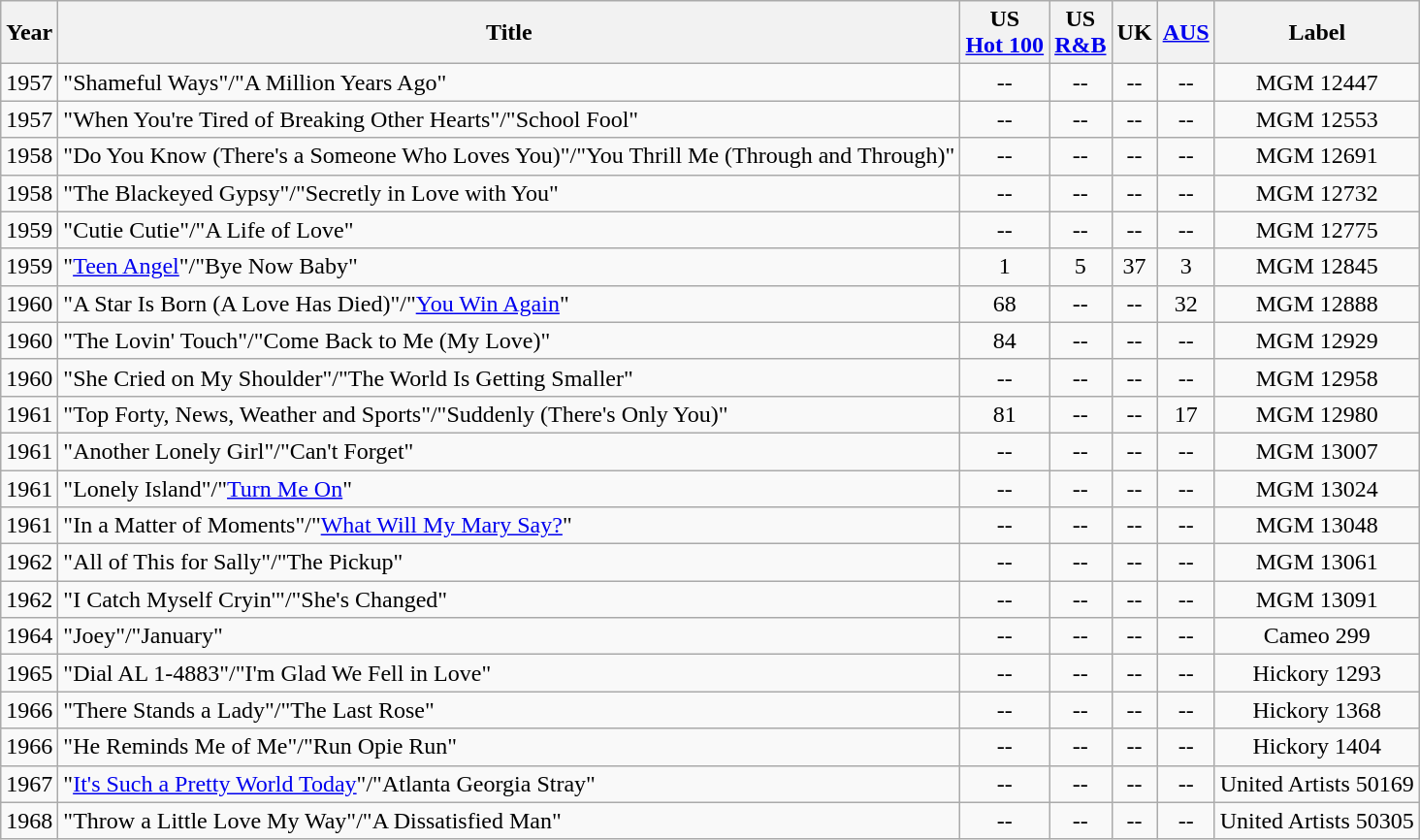<table class="sortable wikitable">
<tr>
<th>Year</th>
<th>Title</th>
<th>US <br><a href='#'>Hot 100</a></th>
<th>US <br><a href='#'>R&B</a></th>
<th>UK <br></th>
<th><a href='#'>AUS</a> <br></th>
<th>Label</th>
</tr>
<tr>
<td align=center>1957</td>
<td>"Shameful Ways"/"A Million Years Ago"</td>
<td align=center>--</td>
<td align=center>--</td>
<td align=center>--</td>
<td align=center>--</td>
<td align=center>MGM 12447</td>
</tr>
<tr>
<td align=center>1957</td>
<td>"When You're Tired of Breaking Other Hearts"/"School Fool"</td>
<td align=center>--</td>
<td align=center>--</td>
<td align=center>--</td>
<td align=center>--</td>
<td align=center>MGM 12553</td>
</tr>
<tr>
<td align=center>1958</td>
<td>"Do You Know (There's a Someone Who Loves You)"/"You Thrill Me (Through and Through)"</td>
<td align=center>--</td>
<td align=center>--</td>
<td align=center>--</td>
<td align=center>--</td>
<td align=center>MGM 12691</td>
</tr>
<tr>
<td align=center>1958</td>
<td>"The Blackeyed Gypsy"/"Secretly in Love with You"</td>
<td align=center>--</td>
<td align=center>--</td>
<td align=center>--</td>
<td align=center>--</td>
<td align=center>MGM 12732</td>
</tr>
<tr>
<td align=center>1959</td>
<td>"Cutie Cutie"/"A Life of Love"</td>
<td align=center>--</td>
<td align=center>--</td>
<td align=center>--</td>
<td align=center>--</td>
<td align=center>MGM 12775</td>
</tr>
<tr>
<td align=center>1959</td>
<td>"<a href='#'>Teen Angel</a>"/"Bye Now Baby"</td>
<td align=center>1</td>
<td align=center>5</td>
<td align=center>37</td>
<td align=center>3</td>
<td align=center>MGM 12845</td>
</tr>
<tr>
<td align=center>1960</td>
<td>"A Star Is Born (A Love Has Died)"/"<a href='#'>You Win Again</a>"</td>
<td align=center>68</td>
<td align=center>--</td>
<td align=center>--</td>
<td align=center>32</td>
<td style="text-align:center;">MGM 12888</td>
</tr>
<tr>
<td align=center>1960</td>
<td>"The Lovin' Touch"/"Come Back to Me (My Love)"</td>
<td align=center>84</td>
<td align=center>--</td>
<td align=center>--</td>
<td align=center>--</td>
<td align=center>MGM 12929</td>
</tr>
<tr>
<td align=center>1960</td>
<td>"She Cried on My Shoulder"/"The World Is Getting Smaller"</td>
<td align=center>--</td>
<td align=center>--</td>
<td align=center>--</td>
<td align=center>--</td>
<td align=center>MGM 12958</td>
</tr>
<tr>
<td align=center>1961</td>
<td>"Top Forty, News, Weather and Sports"/"Suddenly (There's Only You)"</td>
<td align=center>81</td>
<td align=center>--</td>
<td align=center>--</td>
<td align=center>17</td>
<td align=center>MGM 12980</td>
</tr>
<tr>
<td align=center>1961</td>
<td>"Another Lonely Girl"/"Can't Forget"</td>
<td align=center>--</td>
<td align=center>--</td>
<td align=center>--</td>
<td align=center>--</td>
<td align=center>MGM 13007</td>
</tr>
<tr>
<td align=center>1961</td>
<td>"Lonely Island"/"<a href='#'>Turn Me On</a>"</td>
<td align=center>--</td>
<td align=center>--</td>
<td align=center>--</td>
<td align=center>--</td>
<td align=center>MGM 13024</td>
</tr>
<tr>
<td align=center>1961</td>
<td>"In a Matter of Moments"/"<a href='#'>What Will My Mary Say?</a>"</td>
<td align=center>--</td>
<td align=center>--</td>
<td align=center>--</td>
<td align=center>--</td>
<td align=center>MGM 13048</td>
</tr>
<tr>
<td align=center>1962</td>
<td>"All of This for Sally"/"The Pickup"</td>
<td align=center>--</td>
<td align=center>--</td>
<td align=center>--</td>
<td align=center>--</td>
<td align=center>MGM 13061</td>
</tr>
<tr>
<td align=center>1962</td>
<td>"I Catch Myself Cryin'"/"She's Changed"</td>
<td align=center>--</td>
<td align=center>--</td>
<td align=center>--</td>
<td align=center>--</td>
<td align=center>MGM 13091</td>
</tr>
<tr>
<td align=center>1964</td>
<td>"Joey"/"January"</td>
<td align=center>--</td>
<td align=center>--</td>
<td align=center>--</td>
<td align=center>--</td>
<td align=center>Cameo 299</td>
</tr>
<tr>
<td align=center>1965</td>
<td>"Dial AL 1-4883"/"I'm Glad We Fell in Love"</td>
<td align=center>--</td>
<td align=center>--</td>
<td align=center>--</td>
<td align=center>--</td>
<td align=center>Hickory 1293</td>
</tr>
<tr>
<td align=center>1966</td>
<td>"There Stands a Lady"/"The Last Rose"</td>
<td align=center>--</td>
<td align=center>--</td>
<td align=center>--</td>
<td align=center>--</td>
<td align=center>Hickory 1368</td>
</tr>
<tr>
<td align=center>1966</td>
<td>"He Reminds Me of Me"/"Run Opie Run"</td>
<td align=center>--</td>
<td align=center>--</td>
<td align=center>--</td>
<td align=center>--</td>
<td align=center>Hickory 1404</td>
</tr>
<tr>
<td align=center>1967</td>
<td>"<a href='#'>It's Such a Pretty World Today</a>"/"Atlanta Georgia Stray"</td>
<td align=center>--</td>
<td align=center>--</td>
<td align=center>--</td>
<td align=center>--</td>
<td align=center>United Artists 50169</td>
</tr>
<tr>
<td align=center>1968</td>
<td>"Throw a Little Love My Way"/"A Dissatisfied Man"</td>
<td align=center>--</td>
<td align=center>--</td>
<td align=center>--</td>
<td align=center>--</td>
<td align=center>United Artists 50305</td>
</tr>
</table>
